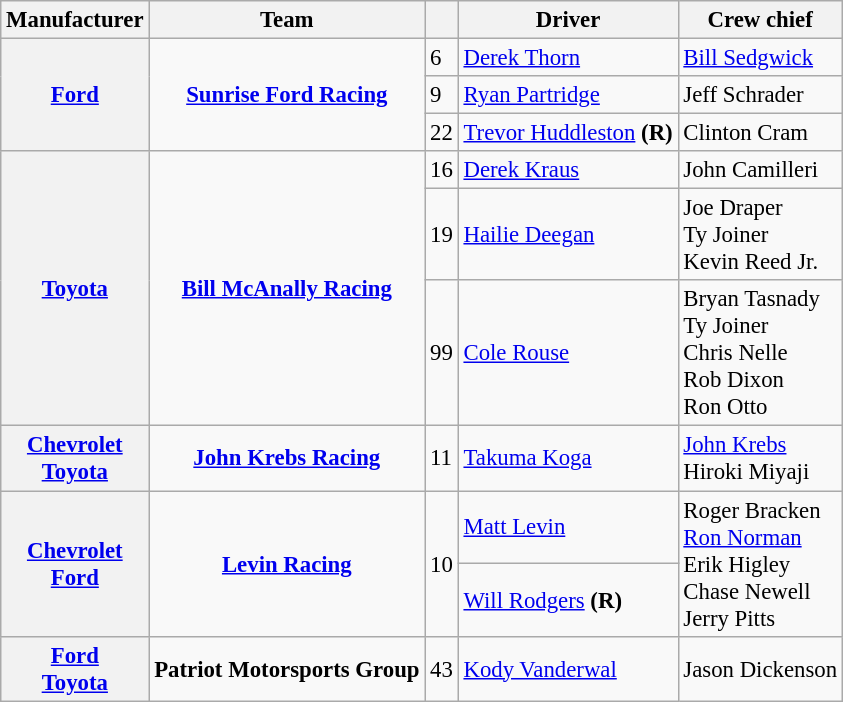<table class="wikitable" style="font-size: 95%;">
<tr>
<th>Manufacturer</th>
<th>Team</th>
<th></th>
<th>Driver</th>
<th>Crew chief</th>
</tr>
<tr>
<th rowspan="3"><a href='#'>Ford</a></th>
<td rowspan="3" style="text-align:center;"><strong><a href='#'>Sunrise Ford Racing</a></strong></td>
<td>6</td>
<td><a href='#'>Derek Thorn</a></td>
<td><a href='#'>Bill Sedgwick</a></td>
</tr>
<tr>
<td>9</td>
<td><a href='#'>Ryan Partridge</a></td>
<td>Jeff Schrader</td>
</tr>
<tr>
<td>22</td>
<td><a href='#'>Trevor Huddleston</a> <strong>(R)</strong></td>
<td>Clinton Cram</td>
</tr>
<tr>
<th rowspan="3"><a href='#'>Toyota</a></th>
<td rowspan="3" style="text-align:center;"><strong><a href='#'>Bill McAnally Racing</a></strong></td>
<td>16</td>
<td><a href='#'>Derek Kraus</a></td>
<td>John Camilleri</td>
</tr>
<tr>
<td>19</td>
<td><a href='#'>Hailie Deegan</a></td>
<td>Joe Draper <small></small><br>Ty Joiner <small></small><br>Kevin Reed Jr. <small></small></td>
</tr>
<tr>
<td>99</td>
<td><a href='#'>Cole Rouse</a></td>
<td>Bryan Tasnady <small></small><br>Ty Joiner <small></small><br>Chris Nelle <small></small><br>Rob Dixon <small></small><br>Ron Otto <small></small></td>
</tr>
<tr>
<th><a href='#'>Chevrolet</a> <small></small><br><a href='#'>Toyota</a> <small></small></th>
<td style="text-align:center;"><strong><a href='#'>John Krebs Racing</a></strong></td>
<td>11</td>
<td><a href='#'>Takuma Koga</a></td>
<td><a href='#'>John Krebs</a> <small></small><br>Hiroki Miyaji <small></small></td>
</tr>
<tr>
<th rowspan="2"><a href='#'>Chevrolet</a> <small></small><br><a href='#'>Ford</a> <small></small></th>
<td rowspan="2" style="text-align:center;"><strong><a href='#'>Levin Racing</a></strong></td>
<td rowspan="2">10</td>
<td><a href='#'>Matt Levin</a> <small></small></td>
<td rowspan=2>Roger Bracken <small></small><br><a href='#'>Ron Norman</a> <small></small><br>Erik Higley <small></small><br>Chase Newell <small></small><br>Jerry Pitts <small></small></td>
</tr>
<tr>
<td><a href='#'>Will Rodgers</a> <strong>(R)</strong> <small></small></td>
</tr>
<tr>
<th><a href='#'>Ford</a> <small></small><br><a href='#'>Toyota</a> <small></small></th>
<td style="text-align:center;"><strong>Patriot Motorsports Group</strong></td>
<td>43</td>
<td><a href='#'>Kody Vanderwal</a></td>
<td>Jason Dickenson</td>
</tr>
</table>
